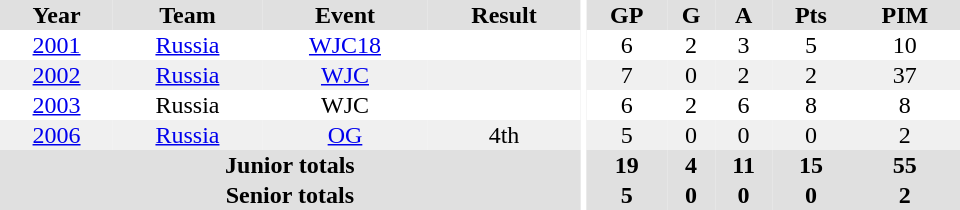<table border="0" cellpadding="1" cellspacing="0" ID="Table3" style="text-align:center; width:40em">
<tr ALIGN="center" bgcolor="#e0e0e0">
<th>Year</th>
<th>Team</th>
<th>Event</th>
<th>Result</th>
<th rowspan="99" bgcolor="#ffffff"></th>
<th>GP</th>
<th>G</th>
<th>A</th>
<th>Pts</th>
<th>PIM</th>
</tr>
<tr>
<td><a href='#'>2001</a></td>
<td><a href='#'>Russia</a></td>
<td><a href='#'>WJC18</a></td>
<td></td>
<td>6</td>
<td>2</td>
<td>3</td>
<td>5</td>
<td>10</td>
</tr>
<tr bgcolor="#f0f0f0">
<td><a href='#'>2002</a></td>
<td><a href='#'>Russia</a></td>
<td><a href='#'>WJC</a></td>
<td></td>
<td>7</td>
<td>0</td>
<td>2</td>
<td>2</td>
<td>37</td>
</tr>
<tr>
<td><a href='#'>2003</a></td>
<td>Russia</td>
<td>WJC</td>
<td></td>
<td>6</td>
<td>2</td>
<td>6</td>
<td>8</td>
<td>8</td>
</tr>
<tr bgcolor="#f0f0f0">
<td><a href='#'>2006</a></td>
<td><a href='#'>Russia</a></td>
<td><a href='#'>OG</a></td>
<td>4th</td>
<td>5</td>
<td>0</td>
<td>0</td>
<td>0</td>
<td>2</td>
</tr>
<tr bgcolor="#e0e0e0">
<th colspan="4">Junior totals</th>
<th>19</th>
<th>4</th>
<th>11</th>
<th>15</th>
<th>55</th>
</tr>
<tr bgcolor="#e0e0e0">
<th colspan="4">Senior totals</th>
<th>5</th>
<th>0</th>
<th>0</th>
<th>0</th>
<th>2</th>
</tr>
</table>
